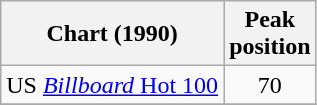<table Class = "wikitable sortable">
<tr>
<th>Chart (1990)</th>
<th>Peak<br>position</th>
</tr>
<tr>
<td>US <a href='#'><em>Billboard</em> Hot 100</a></td>
<td align = "center">70</td>
</tr>
<tr>
</tr>
</table>
